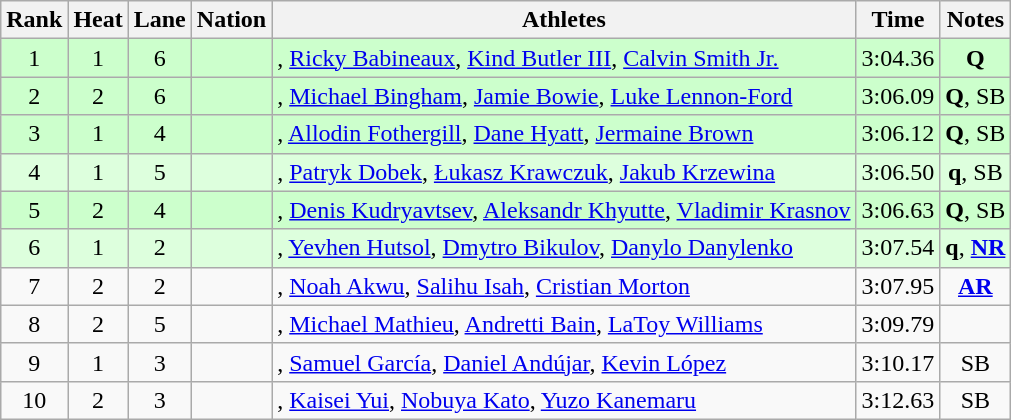<table class="wikitable sortable" style="text-align:center">
<tr>
<th>Rank</th>
<th>Heat</th>
<th>Lane</th>
<th>Nation</th>
<th>Athletes</th>
<th>Time</th>
<th>Notes</th>
</tr>
<tr bgcolor=ccffcc>
<td>1</td>
<td>1</td>
<td>6</td>
<td align=left></td>
<td align=left>, <a href='#'>Ricky Babineaux</a>, <a href='#'>Kind Butler III</a>, <a href='#'>Calvin Smith Jr.</a></td>
<td>3:04.36</td>
<td><strong>Q</strong></td>
</tr>
<tr bgcolor=ccffcc>
<td>2</td>
<td>2</td>
<td>6</td>
<td align=left></td>
<td align=left>, <a href='#'>Michael Bingham</a>, <a href='#'>Jamie Bowie</a>, <a href='#'>Luke Lennon-Ford</a></td>
<td>3:06.09</td>
<td><strong>Q</strong>, SB</td>
</tr>
<tr bgcolor=ccffcc>
<td>3</td>
<td>1</td>
<td>4</td>
<td align=left></td>
<td align=left>, <a href='#'>Allodin Fothergill</a>, <a href='#'>Dane Hyatt</a>, <a href='#'>Jermaine Brown</a></td>
<td>3:06.12</td>
<td><strong>Q</strong>, SB</td>
</tr>
<tr bgcolor=ddffdd>
<td>4</td>
<td>1</td>
<td>5</td>
<td align=left></td>
<td align=left>, <a href='#'>Patryk Dobek</a>, <a href='#'>Łukasz Krawczuk</a>, <a href='#'>Jakub Krzewina</a></td>
<td>3:06.50</td>
<td><strong>q</strong>, SB</td>
</tr>
<tr bgcolor=ccffcc>
<td>5</td>
<td>2</td>
<td>4</td>
<td align=left></td>
<td align=left>, <a href='#'>Denis Kudryavtsev</a>, <a href='#'>Aleksandr Khyutte</a>, <a href='#'>Vladimir Krasnov</a></td>
<td>3:06.63</td>
<td><strong>Q</strong>, SB</td>
</tr>
<tr bgcolor=ddffdd>
<td>6</td>
<td>1</td>
<td>2</td>
<td align=left></td>
<td align=left>, <a href='#'>Yevhen Hutsol</a>, <a href='#'>Dmytro Bikulov</a>, <a href='#'>Danylo Danylenko</a></td>
<td>3:07.54</td>
<td><strong>q</strong>, <strong><a href='#'>NR</a></strong></td>
</tr>
<tr>
<td>7</td>
<td>2</td>
<td>2</td>
<td align=left></td>
<td align=left>, <a href='#'>Noah Akwu</a>, <a href='#'>Salihu Isah</a>, <a href='#'>Cristian Morton</a></td>
<td>3:07.95</td>
<td><strong><a href='#'>AR</a></strong></td>
</tr>
<tr>
<td>8</td>
<td>2</td>
<td>5</td>
<td align=left></td>
<td align=left>, <a href='#'>Michael Mathieu</a>, <a href='#'>Andretti Bain</a>, <a href='#'>LaToy Williams</a></td>
<td>3:09.79</td>
<td></td>
</tr>
<tr>
<td>9</td>
<td>1</td>
<td>3</td>
<td align=left></td>
<td align=left>, <a href='#'>Samuel García</a>, <a href='#'>Daniel Andújar</a>, <a href='#'>Kevin López</a></td>
<td>3:10.17</td>
<td>SB</td>
</tr>
<tr>
<td>10</td>
<td>2</td>
<td>3</td>
<td align=left></td>
<td align=left>, <a href='#'>Kaisei Yui</a>, <a href='#'>Nobuya Kato</a>, <a href='#'>Yuzo Kanemaru</a></td>
<td>3:12.63</td>
<td>SB</td>
</tr>
</table>
